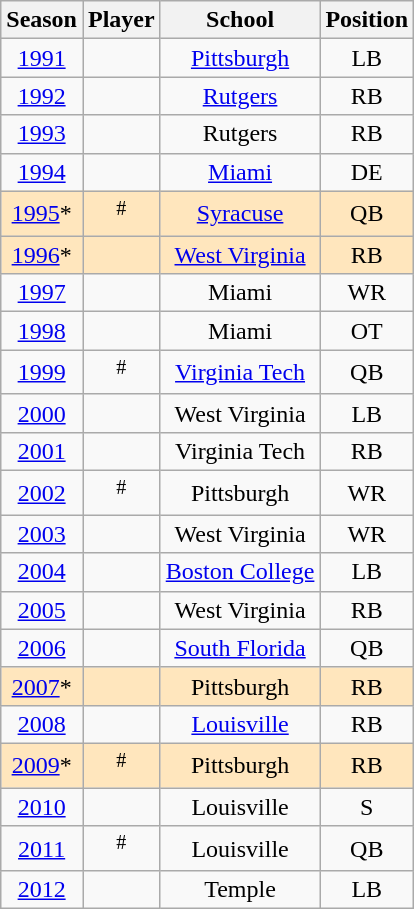<table class="wikitable sortable">
<tr>
<th>Season</th>
<th>Player</th>
<th>School</th>
<th>Position</th>
</tr>
<tr align=center>
<td><a href='#'>1991</a></td>
<td></td>
<td><a href='#'>Pittsburgh</a></td>
<td>LB</td>
</tr>
<tr align=center>
<td><a href='#'>1992</a></td>
<td></td>
<td><a href='#'>Rutgers</a></td>
<td>RB</td>
</tr>
<tr align=center>
<td><a href='#'>1993</a></td>
<td></td>
<td>Rutgers</td>
<td>RB</td>
</tr>
<tr align=center>
<td><a href='#'>1994</a></td>
<td></td>
<td><a href='#'>Miami</a></td>
<td>DE</td>
</tr>
<tr style="background-color:#FFE6BD; width:3em;" align=center>
<td><a href='#'>1995</a>*</td>
<td><sup>#</sup></td>
<td><a href='#'>Syracuse</a></td>
<td>QB</td>
</tr>
<tr style="background-color:#FFE6BD; width:3em;" align=center>
<td><a href='#'>1996</a>*</td>
<td></td>
<td><a href='#'>West Virginia</a></td>
<td>RB</td>
</tr>
<tr align=center>
<td><a href='#'>1997</a></td>
<td></td>
<td>Miami</td>
<td>WR</td>
</tr>
<tr align=center>
<td><a href='#'>1998</a></td>
<td></td>
<td>Miami</td>
<td>OT</td>
</tr>
<tr align=center>
<td><a href='#'>1999</a></td>
<td><sup>#</sup></td>
<td><a href='#'>Virginia Tech</a></td>
<td>QB</td>
</tr>
<tr align=center>
<td><a href='#'>2000</a></td>
<td></td>
<td>West Virginia</td>
<td>LB</td>
</tr>
<tr align=center>
<td><a href='#'>2001</a></td>
<td></td>
<td>Virginia Tech</td>
<td>RB</td>
</tr>
<tr align=center>
<td><a href='#'>2002</a></td>
<td><sup>#</sup></td>
<td>Pittsburgh</td>
<td>WR</td>
</tr>
<tr align=center>
<td><a href='#'>2003</a></td>
<td></td>
<td>West Virginia</td>
<td>WR</td>
</tr>
<tr align=center>
<td><a href='#'>2004</a></td>
<td></td>
<td><a href='#'>Boston College</a></td>
<td>LB</td>
</tr>
<tr align=center>
<td><a href='#'>2005</a></td>
<td></td>
<td>West Virginia</td>
<td>RB</td>
</tr>
<tr align=center>
<td><a href='#'>2006</a></td>
<td></td>
<td><a href='#'>South Florida</a></td>
<td>QB</td>
</tr>
<tr style="background-color:#FFE6BD; width:3em;" align=center>
<td><a href='#'>2007</a>*</td>
<td></td>
<td>Pittsburgh</td>
<td>RB</td>
</tr>
<tr align=center>
<td><a href='#'>2008</a></td>
<td></td>
<td><a href='#'>Louisville</a></td>
<td>RB</td>
</tr>
<tr style="background-color:#FFE6BD; width:3em;" align=center>
<td><a href='#'>2009</a>*</td>
<td><sup>#</sup></td>
<td>Pittsburgh</td>
<td>RB</td>
</tr>
<tr align=center>
<td><a href='#'>2010</a></td>
<td></td>
<td>Louisville</td>
<td>S</td>
</tr>
<tr align=center>
<td><a href='#'>2011</a></td>
<td><sup>#</sup></td>
<td>Louisville</td>
<td>QB</td>
</tr>
<tr align=center>
<td><a href='#'>2012</a></td>
<td></td>
<td Temple Owls football>Temple</td>
<td>LB</td>
</tr>
</table>
